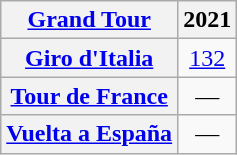<table class="wikitable plainrowheaders">
<tr>
<th scope="col"><a href='#'>Grand Tour</a></th>
<th scope="col">2021</th>
</tr>
<tr style="text-align:center;">
<th scope="row"> <a href='#'>Giro d'Italia</a></th>
<td><a href='#'>132</a></td>
</tr>
<tr style="text-align:center;">
<th scope="row"> <a href='#'>Tour de France</a></th>
<td>—</td>
</tr>
<tr style="text-align:center;">
<th scope="row"> <a href='#'>Vuelta a España</a></th>
<td>—</td>
</tr>
</table>
